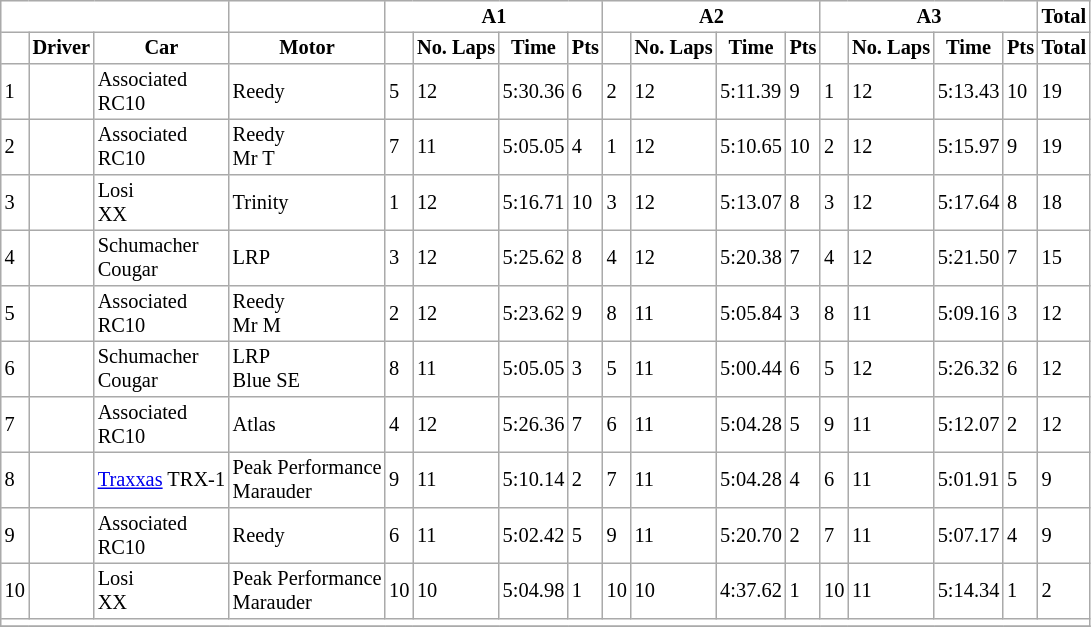<table border="2" cellpadding="2" cellspacing="0" style="margin:0 1em 0 0; border:1px #aaa solid; border-collapse:collapse; font-size:85%;">
<tr>
<th colspan="3"></th>
<th></th>
<th colspan="4" style="text-align:center;">A1</th>
<th colspan="4" style="text-align:center;">A2</th>
<th colspan="4" style="text-align:center;">A3</th>
<th>Total</th>
</tr>
<tr>
<th style="text-align:center;"></th>
<th style="text-align:center;">Driver</th>
<th style="text-align:center;">Car</th>
<th>Motor</th>
<th style="text-align:center;"></th>
<th style="text-align:center;">No. Laps</th>
<th style="text-align:center;">Time</th>
<th style="text-align:center;">Pts</th>
<th style="text-align:center;"></th>
<th style="text-align:center;">No. Laps</th>
<th style="text-align:center;">Time</th>
<th style="text-align:center;">Pts</th>
<th style="text-align:center;"></th>
<th style="text-align:center;">No. Laps</th>
<th style="text-align:center;">Time</th>
<th style="text-align:center;">Pts</th>
<th style="text-align:center;">Total</th>
</tr>
<tr>
<td>1</td>
<td></td>
<td>Associated<br>RC10</td>
<td>Reedy</td>
<td>5</td>
<td>12</td>
<td>5:30.36</td>
<td>6</td>
<td>2</td>
<td>12</td>
<td>5:11.39</td>
<td>9</td>
<td>1</td>
<td>12</td>
<td>5:13.43</td>
<td>10</td>
<td>19</td>
</tr>
<tr>
<td>2</td>
<td></td>
<td>Associated<br>RC10</td>
<td>Reedy <br> Mr T</td>
<td>7</td>
<td>11</td>
<td>5:05.05</td>
<td>4</td>
<td>1</td>
<td>12</td>
<td>5:10.65</td>
<td>10</td>
<td>2</td>
<td>12</td>
<td>5:15.97</td>
<td>9</td>
<td>19</td>
</tr>
<tr>
<td>3</td>
<td></td>
<td>Losi<br>XX</td>
<td>Trinity</td>
<td>1</td>
<td>12</td>
<td>5:16.71</td>
<td>10</td>
<td>3</td>
<td>12</td>
<td>5:13.07</td>
<td>8</td>
<td>3</td>
<td>12</td>
<td>5:17.64</td>
<td>8</td>
<td>18</td>
</tr>
<tr>
<td>4</td>
<td></td>
<td>Schumacher<br>Cougar</td>
<td>LRP</td>
<td>3</td>
<td>12</td>
<td>5:25.62</td>
<td>8</td>
<td>4</td>
<td>12</td>
<td>5:20.38</td>
<td>7</td>
<td>4</td>
<td>12</td>
<td>5:21.50</td>
<td>7</td>
<td>15</td>
</tr>
<tr>
<td>5</td>
<td></td>
<td>Associated<br>RC10</td>
<td>Reedy <br> Mr M</td>
<td>2</td>
<td>12</td>
<td>5:23.62</td>
<td>9</td>
<td>8</td>
<td>11</td>
<td>5:05.84</td>
<td>3</td>
<td>8</td>
<td>11</td>
<td>5:09.16</td>
<td>3</td>
<td>12</td>
</tr>
<tr>
<td>6</td>
<td></td>
<td>Schumacher<br>Cougar</td>
<td>LRP <br> Blue SE</td>
<td>8</td>
<td>11</td>
<td>5:05.05</td>
<td>3</td>
<td>5</td>
<td>11</td>
<td>5:00.44</td>
<td>6</td>
<td>5</td>
<td>12</td>
<td>5:26.32</td>
<td>6</td>
<td>12</td>
</tr>
<tr>
<td>7</td>
<td></td>
<td>Associated<br>RC10</td>
<td>Atlas</td>
<td>4</td>
<td>12</td>
<td>5:26.36</td>
<td>7</td>
<td>6</td>
<td>11</td>
<td>5:04.28</td>
<td>5</td>
<td>9</td>
<td>11</td>
<td>5:12.07</td>
<td>2</td>
<td>12</td>
</tr>
<tr>
<td>8</td>
<td></td>
<td><a href='#'>Traxxas</a> TRX-1</td>
<td>Peak Performance <br> Marauder</td>
<td>9</td>
<td>11</td>
<td>5:10.14</td>
<td>2</td>
<td>7</td>
<td>11</td>
<td>5:04.28</td>
<td>4</td>
<td>6</td>
<td>11</td>
<td>5:01.91</td>
<td>5</td>
<td>9</td>
</tr>
<tr>
<td>9</td>
<td></td>
<td>Associated<br>RC10</td>
<td>Reedy</td>
<td>6</td>
<td>11</td>
<td>5:02.42</td>
<td>5</td>
<td>9</td>
<td>11</td>
<td>5:20.70</td>
<td>2</td>
<td>7</td>
<td>11</td>
<td>5:07.17</td>
<td>4</td>
<td>9</td>
</tr>
<tr>
<td>10</td>
<td></td>
<td>Losi<br>XX</td>
<td>Peak Performance <br> Marauder</td>
<td>10</td>
<td>10</td>
<td>5:04.98</td>
<td>1</td>
<td>10</td>
<td>10</td>
<td>4:37.62</td>
<td>1</td>
<td>10</td>
<td>11</td>
<td>5:14.34</td>
<td>1</td>
<td>2</td>
</tr>
<tr>
<td colspan="17"></td>
</tr>
<tr>
</tr>
</table>
